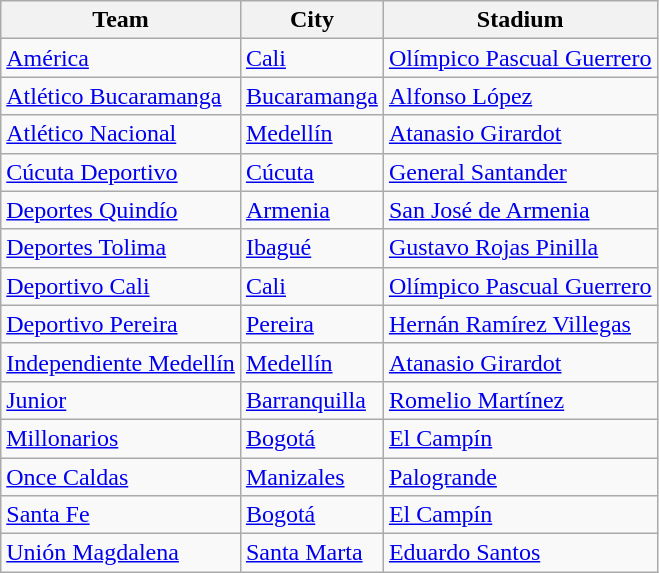<table class="wikitable sortable">
<tr>
<th>Team</th>
<th>City</th>
<th>Stadium</th>
</tr>
<tr>
<td><a href='#'>América</a></td>
<td><a href='#'>Cali</a></td>
<td><a href='#'>Olímpico Pascual Guerrero</a></td>
</tr>
<tr>
<td><a href='#'>Atlético Bucaramanga</a></td>
<td><a href='#'>Bucaramanga</a></td>
<td><a href='#'>Alfonso López</a></td>
</tr>
<tr>
<td><a href='#'>Atlético Nacional</a></td>
<td><a href='#'>Medellín</a></td>
<td><a href='#'>Atanasio Girardot</a></td>
</tr>
<tr>
<td><a href='#'>Cúcuta Deportivo</a></td>
<td><a href='#'>Cúcuta</a></td>
<td><a href='#'>General Santander</a></td>
</tr>
<tr>
<td><a href='#'>Deportes Quindío</a></td>
<td><a href='#'>Armenia</a></td>
<td><a href='#'>San José de Armenia</a></td>
</tr>
<tr>
<td><a href='#'>Deportes Tolima</a></td>
<td><a href='#'>Ibagué</a></td>
<td><a href='#'>Gustavo Rojas Pinilla</a></td>
</tr>
<tr>
<td><a href='#'>Deportivo Cali</a></td>
<td><a href='#'>Cali</a></td>
<td><a href='#'>Olímpico Pascual Guerrero</a></td>
</tr>
<tr>
<td><a href='#'>Deportivo Pereira</a></td>
<td><a href='#'>Pereira</a></td>
<td><a href='#'>Hernán Ramírez Villegas</a></td>
</tr>
<tr>
<td><a href='#'>Independiente Medellín</a></td>
<td><a href='#'>Medellín</a></td>
<td><a href='#'>Atanasio Girardot</a></td>
</tr>
<tr>
<td><a href='#'>Junior</a></td>
<td><a href='#'>Barranquilla</a></td>
<td><a href='#'>Romelio Martínez</a></td>
</tr>
<tr>
<td><a href='#'>Millonarios</a></td>
<td><a href='#'>Bogotá</a></td>
<td><a href='#'>El Campín</a></td>
</tr>
<tr>
<td><a href='#'>Once Caldas</a></td>
<td><a href='#'>Manizales</a></td>
<td><a href='#'>Palogrande</a></td>
</tr>
<tr>
<td><a href='#'>Santa Fe</a></td>
<td><a href='#'>Bogotá</a></td>
<td><a href='#'>El Campín</a></td>
</tr>
<tr>
<td><a href='#'>Unión Magdalena</a></td>
<td><a href='#'>Santa Marta</a></td>
<td><a href='#'>Eduardo Santos</a></td>
</tr>
</table>
